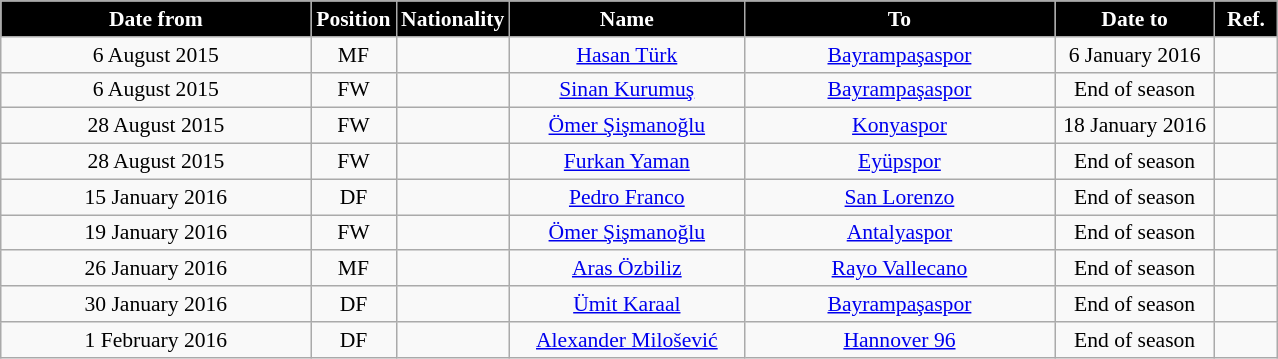<table class="wikitable" style="text-align:center; font-size:90%; ">
<tr>
<th style="background:#000000; color:white; width:200px;">Date from</th>
<th style="background:#000000; color:white; width:50px;">Position</th>
<th style="background:#000000; color:white; width:50px;">Nationality</th>
<th style="background:#000000; color:white; width:150px;">Name</th>
<th style="background:#000000; color:white; width:200px;">To</th>
<th style="background:#000000; color:white; width:100px;">Date to</th>
<th style="background:#000000; color:white; width:35px;">Ref.</th>
</tr>
<tr>
<td>6 August 2015</td>
<td>MF</td>
<td></td>
<td><a href='#'>Hasan Türk</a></td>
<td><a href='#'>Bayrampaşaspor</a></td>
<td>6 January 2016</td>
<td></td>
</tr>
<tr>
<td>6 August 2015</td>
<td>FW</td>
<td></td>
<td><a href='#'>Sinan Kurumuş</a></td>
<td><a href='#'>Bayrampaşaspor</a></td>
<td>End of season</td>
<td></td>
</tr>
<tr>
<td>28 August 2015</td>
<td>FW</td>
<td></td>
<td><a href='#'>Ömer Şişmanoğlu</a></td>
<td><a href='#'>Konyaspor</a></td>
<td>18 January 2016</td>
<td></td>
</tr>
<tr>
<td>28 August 2015</td>
<td>FW</td>
<td></td>
<td><a href='#'>Furkan Yaman</a></td>
<td><a href='#'>Eyüpspor</a></td>
<td>End of season</td>
<td></td>
</tr>
<tr>
<td>15 January 2016</td>
<td>DF</td>
<td></td>
<td><a href='#'>Pedro Franco</a></td>
<td><a href='#'>San Lorenzo</a></td>
<td>End of season</td>
<td></td>
</tr>
<tr>
<td>19 January 2016</td>
<td>FW</td>
<td></td>
<td><a href='#'>Ömer Şişmanoğlu</a></td>
<td><a href='#'>Antalyaspor</a></td>
<td>End of season</td>
<td></td>
</tr>
<tr>
<td>26 January 2016</td>
<td>MF</td>
<td></td>
<td><a href='#'>Aras Özbiliz</a></td>
<td><a href='#'>Rayo Vallecano</a></td>
<td>End of season</td>
<td></td>
</tr>
<tr>
<td>30 January 2016</td>
<td>DF</td>
<td></td>
<td><a href='#'>Ümit Karaal</a></td>
<td><a href='#'>Bayrampaşaspor</a></td>
<td>End of season</td>
<td></td>
</tr>
<tr>
<td>1 February 2016</td>
<td>DF</td>
<td></td>
<td><a href='#'>Alexander Milošević</a></td>
<td><a href='#'>Hannover 96</a></td>
<td>End of season</td>
<td></td>
</tr>
</table>
